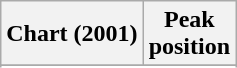<table class="wikitable sortable plainrowheaders" style="text-align:center">
<tr>
<th scope="col">Chart (2001)</th>
<th scope="col">Peak<br>position</th>
</tr>
<tr>
</tr>
<tr>
</tr>
</table>
